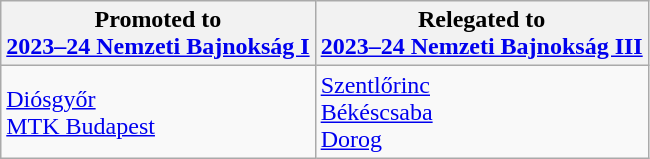<table class="wikitable">
<tr>
<th>Promoted to<br><a href='#'>2023–24 Nemzeti Bajnokság I</a></th>
<th>Relegated to<br><a href='#'>2023–24 Nemzeti Bajnokság III</a></th>
</tr>
<tr>
<td> <a href='#'>Diósgyőr</a><br> <a href='#'>MTK Budapest</a></td>
<td> <a href='#'>Szentlőrinc</a><br> <a href='#'>Békéscsaba</a><br> <a href='#'>Dorog</a></td>
</tr>
</table>
